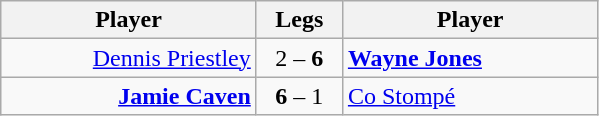<table class=wikitable style="text-align:center">
<tr>
<th width=163>Player</th>
<th width=50>Legs</th>
<th width=163>Player</th>
</tr>
<tr align=left>
<td align=right><a href='#'>Dennis Priestley</a> </td>
<td align=center>2 – <strong>6</strong></td>
<td> <strong><a href='#'>Wayne Jones</a></strong></td>
</tr>
<tr align=left>
<td align=right><strong><a href='#'>Jamie Caven</a></strong> </td>
<td align=center><strong>6</strong> – 1</td>
<td> <a href='#'>Co Stompé</a></td>
</tr>
</table>
